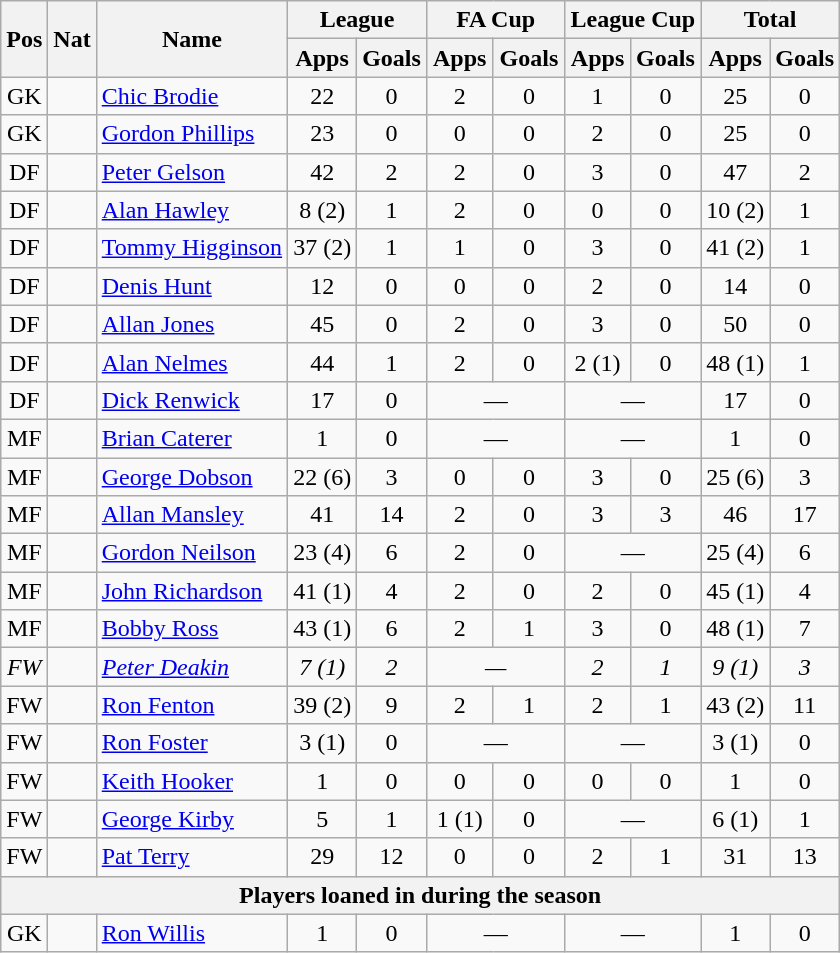<table class="wikitable" style="text-align:center">
<tr>
<th rowspan="2">Pos</th>
<th rowspan="2">Nat</th>
<th rowspan="2">Name</th>
<th colspan="2" style="width:85px;">League</th>
<th colspan="2" style="width:85px;">FA Cup</th>
<th colspan="2">League Cup</th>
<th colspan="2" style="width:85px;">Total</th>
</tr>
<tr>
<th>Apps</th>
<th>Goals</th>
<th>Apps</th>
<th>Goals</th>
<th>Apps</th>
<th>Goals</th>
<th>Apps</th>
<th>Goals</th>
</tr>
<tr>
<td>GK</td>
<td></td>
<td style="text-align:left;"><a href='#'>Chic Brodie</a></td>
<td>22</td>
<td>0</td>
<td>2</td>
<td>0</td>
<td>1</td>
<td>0</td>
<td>25</td>
<td>0</td>
</tr>
<tr>
<td>GK</td>
<td></td>
<td style="text-align:left;"><a href='#'>Gordon Phillips</a></td>
<td>23</td>
<td>0</td>
<td>0</td>
<td>0</td>
<td>2</td>
<td>0</td>
<td>25</td>
<td>0</td>
</tr>
<tr>
<td>DF</td>
<td></td>
<td style="text-align:left;"><a href='#'>Peter Gelson</a></td>
<td>42</td>
<td>2</td>
<td>2</td>
<td>0</td>
<td>3</td>
<td>0</td>
<td>47</td>
<td>2</td>
</tr>
<tr>
<td>DF</td>
<td></td>
<td style="text-align:left;"><a href='#'>Alan Hawley</a></td>
<td>8 (2)</td>
<td>1</td>
<td>2</td>
<td>0</td>
<td>0</td>
<td>0</td>
<td>10 (2)</td>
<td>1</td>
</tr>
<tr>
<td>DF</td>
<td></td>
<td style="text-align:left;"><a href='#'>Tommy Higginson</a></td>
<td>37 (2)</td>
<td>1</td>
<td>1</td>
<td>0</td>
<td>3</td>
<td>0</td>
<td>41 (2)</td>
<td>1</td>
</tr>
<tr>
<td>DF</td>
<td></td>
<td style="text-align:left;"><a href='#'>Denis Hunt</a></td>
<td>12</td>
<td>0</td>
<td>0</td>
<td>0</td>
<td>2</td>
<td>0</td>
<td>14</td>
<td>0</td>
</tr>
<tr>
<td>DF</td>
<td></td>
<td style="text-align:left;"><a href='#'>Allan Jones</a></td>
<td>45</td>
<td>0</td>
<td>2</td>
<td>0</td>
<td>3</td>
<td>0</td>
<td>50</td>
<td>0</td>
</tr>
<tr>
<td>DF</td>
<td></td>
<td style="text-align:left;"><a href='#'>Alan Nelmes</a></td>
<td>44</td>
<td>1</td>
<td>2</td>
<td>0</td>
<td>2 (1)</td>
<td>0</td>
<td>48 (1)</td>
<td>1</td>
</tr>
<tr>
<td>DF</td>
<td></td>
<td style="text-align:left;"><a href='#'>Dick Renwick</a></td>
<td>17</td>
<td>0</td>
<td colspan="2">—</td>
<td colspan="2">—</td>
<td>17</td>
<td>0</td>
</tr>
<tr>
<td>MF</td>
<td></td>
<td style="text-align:left;"><a href='#'>Brian Caterer</a></td>
<td>1</td>
<td>0</td>
<td colspan="2">—</td>
<td colspan="2">—</td>
<td>1</td>
<td>0</td>
</tr>
<tr>
<td>MF</td>
<td></td>
<td style="text-align:left;"><a href='#'>George Dobson</a></td>
<td>22 (6)</td>
<td>3</td>
<td>0</td>
<td>0</td>
<td>3</td>
<td>0</td>
<td>25 (6)</td>
<td>3</td>
</tr>
<tr>
<td>MF</td>
<td></td>
<td style="text-align:left;"><a href='#'>Allan Mansley</a></td>
<td>41</td>
<td>14</td>
<td>2</td>
<td>0</td>
<td>3</td>
<td>3</td>
<td>46</td>
<td>17</td>
</tr>
<tr>
<td>MF</td>
<td></td>
<td style="text-align:left;"><a href='#'>Gordon Neilson</a></td>
<td>23 (4)</td>
<td>6</td>
<td>2</td>
<td>0</td>
<td colspan="2">—</td>
<td>25 (4)</td>
<td>6</td>
</tr>
<tr>
<td>MF</td>
<td></td>
<td style="text-align:left;"><a href='#'>John Richardson</a></td>
<td>41 (1)</td>
<td>4</td>
<td>2</td>
<td>0</td>
<td>2</td>
<td>0</td>
<td>45 (1)</td>
<td>4</td>
</tr>
<tr>
<td>MF</td>
<td></td>
<td style="text-align:left;"><a href='#'>Bobby Ross</a></td>
<td>43 (1)</td>
<td>6</td>
<td>2</td>
<td>1</td>
<td>3</td>
<td>0</td>
<td>48 (1)</td>
<td>7</td>
</tr>
<tr>
<td><em>FW</em></td>
<td><em></em></td>
<td style="text-align:left;"><a href='#'><em>Peter Deakin</em></a></td>
<td><em>7 (1)</em></td>
<td><em>2</em></td>
<td colspan="2"><em>—</em></td>
<td><em>2</em></td>
<td><em>1</em></td>
<td><em>9 (1)</em></td>
<td><em>3</em></td>
</tr>
<tr>
<td>FW</td>
<td></td>
<td style="text-align:left;"><a href='#'>Ron Fenton</a></td>
<td>39 (2)</td>
<td>9</td>
<td>2</td>
<td>1</td>
<td>2</td>
<td>1</td>
<td>43 (2)</td>
<td>11</td>
</tr>
<tr>
<td>FW</td>
<td></td>
<td style="text-align:left;"><a href='#'>Ron Foster</a></td>
<td>3 (1)</td>
<td>0</td>
<td colspan="2">—</td>
<td colspan="2">—</td>
<td>3 (1)</td>
<td>0</td>
</tr>
<tr>
<td>FW</td>
<td></td>
<td style="text-align:left;"><a href='#'>Keith Hooker</a></td>
<td>1</td>
<td>0</td>
<td>0</td>
<td>0</td>
<td>0</td>
<td>0</td>
<td>1</td>
<td>0</td>
</tr>
<tr>
<td>FW</td>
<td></td>
<td style="text-align:left;"><a href='#'>George Kirby</a></td>
<td>5</td>
<td>1</td>
<td>1 (1)</td>
<td>0</td>
<td colspan="2">—</td>
<td>6 (1)</td>
<td>1</td>
</tr>
<tr>
<td>FW</td>
<td></td>
<td style="text-align:left;"><a href='#'>Pat Terry</a></td>
<td>29</td>
<td>12</td>
<td>0</td>
<td>0</td>
<td>2</td>
<td>1</td>
<td>31</td>
<td>13</td>
</tr>
<tr>
<th colspan="11">Players loaned in during the season</th>
</tr>
<tr>
<td>GK</td>
<td></td>
<td style="text-align:left;"><a href='#'>Ron Willis</a></td>
<td>1</td>
<td>0</td>
<td colspan="2">—</td>
<td colspan="2">—</td>
<td>1</td>
<td>0</td>
</tr>
</table>
